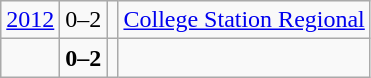<table class="wikitable">
<tr>
<td><a href='#'>2012</a></td>
<td>0–2</td>
<td></td>
<td><a href='#'>College Station Regional</a></td>
</tr>
<tr>
<td></td>
<td><strong>0–2</strong></td>
<td><strong></strong></td>
<td></td>
</tr>
</table>
